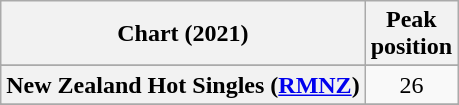<table class="wikitable sortable plainrowheaders" style="text-align:center">
<tr>
<th scope="col">Chart (2021)</th>
<th scope="col">Peak<br>position</th>
</tr>
<tr>
</tr>
<tr>
</tr>
<tr>
<th scope="row">New Zealand Hot Singles (<a href='#'>RMNZ</a>)</th>
<td>26</td>
</tr>
<tr>
</tr>
<tr>
</tr>
</table>
